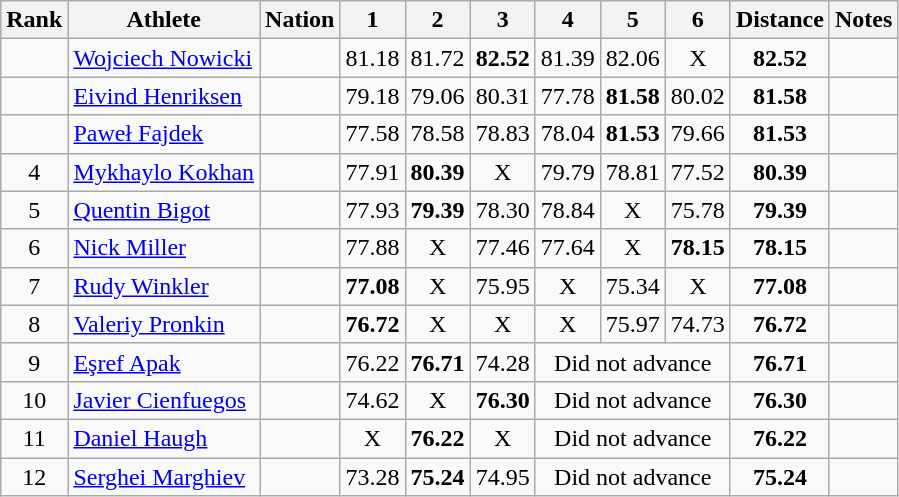<table class="wikitable sortable" style="text-align:center">
<tr>
<th>Rank</th>
<th>Athlete</th>
<th>Nation</th>
<th>1</th>
<th>2</th>
<th>3</th>
<th>4</th>
<th>5</th>
<th>6</th>
<th>Distance</th>
<th>Notes</th>
</tr>
<tr>
<td></td>
<td align=left><a href='#'>Wojciech Nowicki</a></td>
<td align=left></td>
<td>81.18</td>
<td>81.72</td>
<td><strong>82.52</strong></td>
<td>81.39</td>
<td>82.06</td>
<td data-sort-value=1.00>X</td>
<td><strong>82.52</strong></td>
<td></td>
</tr>
<tr>
<td></td>
<td align=left><a href='#'>Eivind Henriksen</a></td>
<td align=left></td>
<td>79.18</td>
<td>79.06</td>
<td>80.31</td>
<td>77.78</td>
<td><strong>81.58</strong></td>
<td>80.02</td>
<td><strong>81.58</strong></td>
<td></td>
</tr>
<tr>
<td></td>
<td align=left><a href='#'>Paweł Fajdek</a></td>
<td align=left></td>
<td>77.58</td>
<td>78.58</td>
<td>78.83</td>
<td>78.04</td>
<td><strong>81.53</strong></td>
<td>79.66</td>
<td><strong>81.53</strong></td>
<td></td>
</tr>
<tr>
<td>4</td>
<td align=left><a href='#'>Mykhaylo Kokhan</a></td>
<td align=left></td>
<td>77.91</td>
<td><strong>80.39</strong></td>
<td data-sort-value=1.00>X</td>
<td>79.79</td>
<td>78.81</td>
<td>77.52</td>
<td><strong>80.39</strong></td>
<td></td>
</tr>
<tr>
<td>5</td>
<td align=left><a href='#'>Quentin Bigot</a></td>
<td align=left></td>
<td>77.93</td>
<td><strong>79.39</strong></td>
<td>78.30</td>
<td>78.84</td>
<td data-sort-value=1.00>X</td>
<td>75.78</td>
<td><strong>79.39</strong></td>
<td></td>
</tr>
<tr>
<td>6</td>
<td align=left><a href='#'>Nick Miller</a></td>
<td align=left></td>
<td>77.88</td>
<td data-sort-value=1.00>X</td>
<td>77.46</td>
<td>77.64</td>
<td data-sort-value=1.00>X</td>
<td><strong>78.15</strong></td>
<td><strong>78.15</strong></td>
<td></td>
</tr>
<tr>
<td>7</td>
<td align=left><a href='#'>Rudy Winkler</a></td>
<td align=left></td>
<td><strong>77.08</strong></td>
<td data-sort-value=1.00>X</td>
<td>75.95</td>
<td data-sort-value=1.00>X</td>
<td>75.34</td>
<td data-sort-value=1.00>X</td>
<td><strong>77.08</strong></td>
<td></td>
</tr>
<tr>
<td>8</td>
<td align=left><a href='#'>Valeriy Pronkin</a></td>
<td align=left></td>
<td><strong>76.72</strong></td>
<td data-sort-value=1.00>X</td>
<td data-sort-value=1.00>X</td>
<td data-sort-value=1.00>X</td>
<td>75.97</td>
<td>74.73</td>
<td><strong>76.72</strong></td>
<td></td>
</tr>
<tr>
<td>9</td>
<td align=left><a href='#'>Eşref Apak</a></td>
<td align=left></td>
<td>76.22</td>
<td><strong>76.71</strong></td>
<td>74.28</td>
<td colspan=3>Did not advance</td>
<td><strong>76.71</strong></td>
<td></td>
</tr>
<tr>
<td>10</td>
<td align=left><a href='#'>Javier Cienfuegos</a></td>
<td align=left></td>
<td>74.62</td>
<td data-sort-value=1.00>X</td>
<td><strong>76.30</strong></td>
<td colspan=3>Did not advance</td>
<td><strong>76.30</strong></td>
<td></td>
</tr>
<tr>
<td>11</td>
<td align=left><a href='#'>Daniel Haugh</a></td>
<td align=left></td>
<td data-sort-value=1.00>X</td>
<td><strong>76.22</strong></td>
<td data-sort-value=1.00>X</td>
<td colspan=3>Did not advance</td>
<td><strong>76.22</strong></td>
<td></td>
</tr>
<tr>
<td>12</td>
<td align=left><a href='#'>Serghei Marghiev</a></td>
<td align=left></td>
<td>73.28</td>
<td><strong>75.24</strong></td>
<td>74.95</td>
<td colspan=3>Did not advance</td>
<td><strong>75.24</strong></td>
<td></td>
</tr>
</table>
